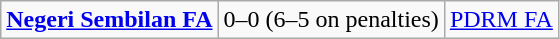<table class="wikitable sortable">
<tr>
<td><strong><a href='#'>Negeri Sembilan FA</a></strong></td>
<td>0–0 (6–5 on penalties)</td>
<td><a href='#'>PDRM FA</a></td>
</tr>
</table>
